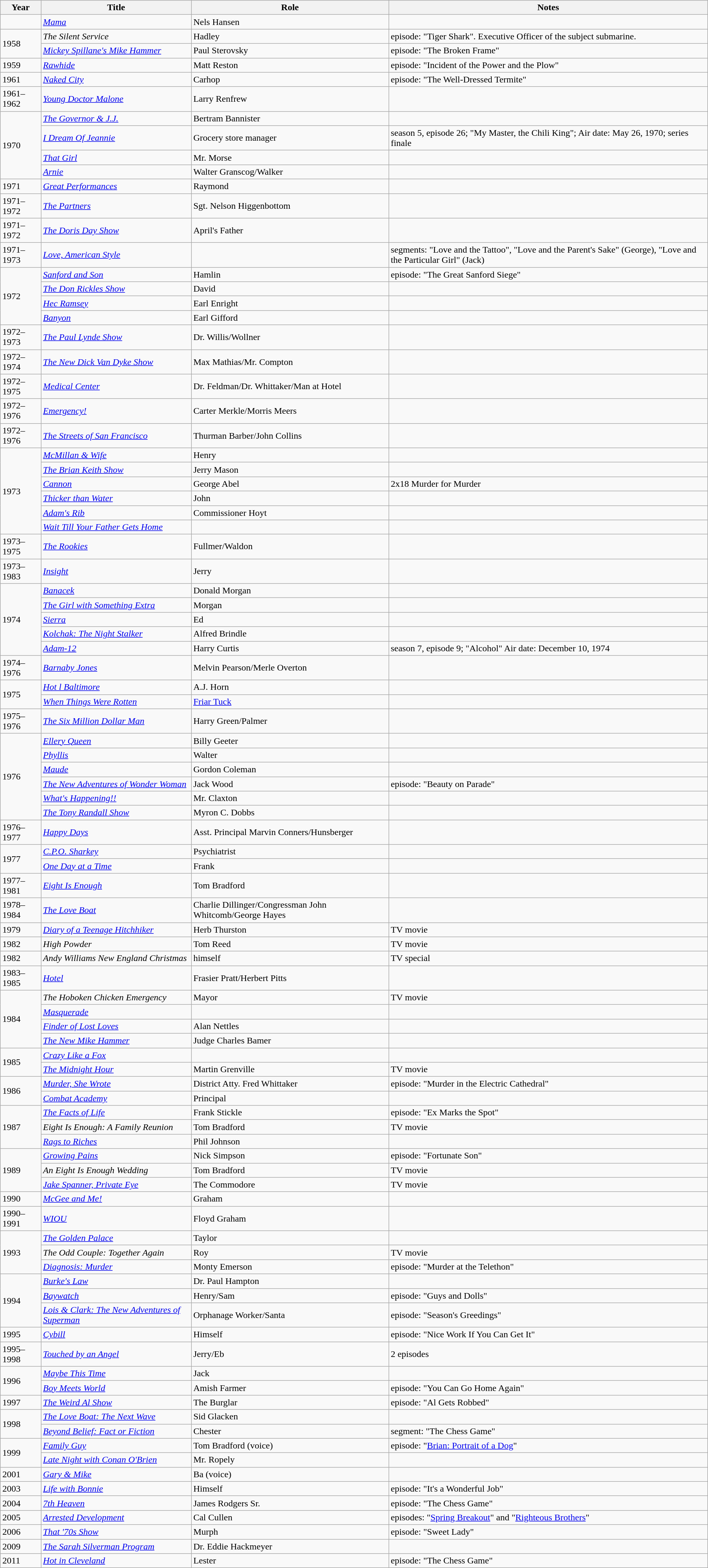<table class="wikitable sortable">
<tr>
<th>Year</th>
<th>Title</th>
<th>Role</th>
<th class="unsortable">Notes</th>
</tr>
<tr>
<td></td>
<td><em><a href='#'>Mama</a></em></td>
<td>Nels Hansen</td>
<td></td>
</tr>
<tr>
<td rowspan=2>1958</td>
<td><em>The Silent Service</em></td>
<td>Hadley</td>
<td>episode: "Tiger Shark". Executive Officer of the subject submarine.</td>
</tr>
<tr>
<td><em><a href='#'>Mickey Spillane's Mike Hammer</a></em></td>
<td>Paul Sterovsky</td>
<td>episode: "The Broken Frame"</td>
</tr>
<tr>
<td>1959</td>
<td><em><a href='#'>Rawhide</a></em></td>
<td>Matt Reston</td>
<td>episode: "Incident of the Power and the Plow"</td>
</tr>
<tr>
<td>1961</td>
<td><em><a href='#'>Naked City</a></em></td>
<td>Carhop</td>
<td>episode: "The Well-Dressed Termite"</td>
</tr>
<tr>
<td>1961–1962</td>
<td><em><a href='#'>Young Doctor Malone</a></em></td>
<td>Larry Renfrew</td>
<td></td>
</tr>
<tr>
<td rowspan=4>1970</td>
<td><em><a href='#'>The Governor & J.J.</a></em></td>
<td>Bertram Bannister</td>
<td></td>
</tr>
<tr>
<td><em><a href='#'>I Dream Of Jeannie</a></em></td>
<td>Grocery store manager</td>
<td>season 5, episode 26; "My Master, the Chili King"; Air date: May 26, 1970; series finale</td>
</tr>
<tr>
<td><em><a href='#'>That Girl</a></em></td>
<td>Mr. Morse</td>
<td></td>
</tr>
<tr>
<td><em><a href='#'>Arnie</a></em></td>
<td>Walter Granscog/Walker</td>
<td></td>
</tr>
<tr>
<td>1971</td>
<td><em><a href='#'>Great Performances</a></em></td>
<td>Raymond</td>
<td></td>
</tr>
<tr>
<td>1971–1972</td>
<td><em><a href='#'>The Partners</a></em></td>
<td>Sgt. Nelson Higgenbottom</td>
<td></td>
</tr>
<tr>
<td>1971–1972</td>
<td><em><a href='#'>The Doris Day Show</a></em></td>
<td>April's Father</td>
<td></td>
</tr>
<tr>
<td>1971–1973</td>
<td><em><a href='#'>Love, American Style</a></em></td>
<td></td>
<td>segments: "Love and the Tattoo", "Love and the Parent's Sake" (George), "Love and the Particular Girl" (Jack)</td>
</tr>
<tr>
<td rowspan=4>1972</td>
<td><em><a href='#'>Sanford and Son</a></em></td>
<td>Hamlin</td>
<td>episode: "The Great Sanford Siege"</td>
</tr>
<tr>
<td><em><a href='#'>The Don Rickles Show</a></em></td>
<td>David</td>
<td></td>
</tr>
<tr>
<td><em><a href='#'>Hec Ramsey</a></em></td>
<td>Earl Enright</td>
<td></td>
</tr>
<tr>
<td><em><a href='#'>Banyon</a></em></td>
<td>Earl Gifford</td>
<td></td>
</tr>
<tr>
<td>1972–1973</td>
<td><em><a href='#'>The Paul Lynde Show</a></em></td>
<td>Dr. Willis/Wollner</td>
<td></td>
</tr>
<tr>
<td>1972–1974</td>
<td><em><a href='#'>The New Dick Van Dyke Show</a></em></td>
<td>Max Mathias/Mr. Compton</td>
<td></td>
</tr>
<tr>
<td>1972–1975</td>
<td><em><a href='#'>Medical Center</a></em></td>
<td>Dr. Feldman/Dr. Whittaker/Man at Hotel</td>
<td></td>
</tr>
<tr>
<td>1972–1976</td>
<td><em><a href='#'>Emergency!</a></em></td>
<td>Carter Merkle/Morris Meers</td>
<td></td>
</tr>
<tr>
<td>1972–1976</td>
<td><em><a href='#'>The Streets of San Francisco</a></em></td>
<td>Thurman Barber/John Collins</td>
<td></td>
</tr>
<tr>
<td rowspan=6>1973</td>
<td><em><a href='#'>McMillan & Wife</a></em></td>
<td>Henry</td>
<td></td>
</tr>
<tr>
<td><em><a href='#'>The Brian Keith Show</a></em></td>
<td>Jerry Mason</td>
<td></td>
</tr>
<tr>
<td><em><a href='#'>Cannon</a></em></td>
<td>George Abel</td>
<td>2x18 Murder for Murder</td>
</tr>
<tr>
<td><em><a href='#'>Thicker than Water</a></em></td>
<td>John</td>
<td></td>
</tr>
<tr>
<td><em><a href='#'>Adam's Rib</a></em></td>
<td>Commissioner Hoyt</td>
<td></td>
</tr>
<tr>
<td><em><a href='#'>Wait Till Your Father Gets Home</a></em></td>
<td></td>
<td></td>
</tr>
<tr>
<td>1973–1975</td>
<td><em><a href='#'>The Rookies</a></em></td>
<td>Fullmer/Waldon</td>
<td></td>
</tr>
<tr>
<td>1973–1983</td>
<td><em><a href='#'>Insight</a></em></td>
<td>Jerry</td>
<td></td>
</tr>
<tr>
<td rowspan=5>1974</td>
<td><em><a href='#'>Banacek</a></em></td>
<td>Donald Morgan</td>
<td></td>
</tr>
<tr>
<td><em><a href='#'>The Girl with Something Extra</a></em></td>
<td>Morgan</td>
<td></td>
</tr>
<tr>
<td><em><a href='#'>Sierra</a></em></td>
<td>Ed</td>
<td></td>
</tr>
<tr>
<td><em><a href='#'>Kolchak: The Night Stalker</a></em></td>
<td>Alfred Brindle</td>
<td></td>
</tr>
<tr>
<td><em><a href='#'>Adam-12</a></em></td>
<td>Harry Curtis</td>
<td>season 7, episode 9; "Alcohol" Air date: December 10, 1974</td>
</tr>
<tr>
<td>1974–1976</td>
<td><em><a href='#'>Barnaby Jones</a></em></td>
<td>Melvin Pearson/Merle Overton</td>
<td></td>
</tr>
<tr>
<td rowspan=2>1975</td>
<td><em><a href='#'>Hot l Baltimore</a></em></td>
<td>A.J. Horn</td>
<td></td>
</tr>
<tr>
<td><em><a href='#'>When Things Were Rotten</a></em></td>
<td><a href='#'>Friar Tuck</a></td>
<td></td>
</tr>
<tr>
<td>1975–1976</td>
<td><em><a href='#'>The Six Million Dollar Man</a></em></td>
<td>Harry Green/Palmer</td>
<td></td>
</tr>
<tr>
<td rowspan=6>1976</td>
<td><em><a href='#'>Ellery Queen</a></em></td>
<td>Billy Geeter</td>
<td></td>
</tr>
<tr>
<td><em><a href='#'>Phyllis</a></em></td>
<td>Walter</td>
<td></td>
</tr>
<tr>
<td><em><a href='#'>Maude</a></em></td>
<td>Gordon Coleman</td>
<td></td>
</tr>
<tr>
<td><em><a href='#'>The New Adventures of Wonder Woman</a></em></td>
<td>Jack Wood</td>
<td>episode: "Beauty on Parade"</td>
</tr>
<tr>
<td><em><a href='#'>What's Happening!!</a></em></td>
<td>Mr. Claxton</td>
<td></td>
</tr>
<tr>
<td><em><a href='#'>The Tony Randall Show</a></em></td>
<td>Myron C. Dobbs</td>
<td></td>
</tr>
<tr>
<td>1976–1977</td>
<td><em><a href='#'>Happy Days</a></em></td>
<td>Asst. Principal Marvin Conners/Hunsberger</td>
<td></td>
</tr>
<tr>
<td rowspan=2>1977</td>
<td><em><a href='#'>C.P.O. Sharkey</a></em></td>
<td>Psychiatrist</td>
<td></td>
</tr>
<tr>
<td><em><a href='#'>One Day at a Time</a></em></td>
<td>Frank</td>
<td></td>
</tr>
<tr>
<td>1977–1981</td>
<td><em><a href='#'>Eight Is Enough</a></em></td>
<td>Tom Bradford</td>
<td></td>
</tr>
<tr>
<td>1978–1984</td>
<td><em><a href='#'>The Love Boat</a></em></td>
<td>Charlie Dillinger/Congressman John Whitcomb/George Hayes</td>
<td></td>
</tr>
<tr>
<td>1979</td>
<td><em><a href='#'>Diary of a Teenage Hitchhiker</a></em></td>
<td>Herb Thurston</td>
<td>TV movie</td>
</tr>
<tr>
<td>1982</td>
<td><em>High Powder</em></td>
<td>Tom Reed</td>
<td>TV movie</td>
</tr>
<tr>
<td>1982</td>
<td><em>Andy Williams New England Christmas</em></td>
<td>himself</td>
<td>TV special</td>
</tr>
<tr>
<td>1983–1985</td>
<td><em><a href='#'>Hotel</a></em></td>
<td>Frasier Pratt/Herbert Pitts</td>
<td></td>
</tr>
<tr>
<td rowspan=4>1984</td>
<td><em>The Hoboken Chicken Emergency</em></td>
<td>Mayor</td>
<td>TV movie</td>
</tr>
<tr>
<td><em><a href='#'>Masquerade</a></em></td>
<td></td>
<td></td>
</tr>
<tr>
<td><em><a href='#'>Finder of Lost Loves</a></em></td>
<td>Alan Nettles</td>
<td></td>
</tr>
<tr>
<td><em><a href='#'>The New Mike Hammer</a></em></td>
<td>Judge Charles Bamer</td>
<td></td>
</tr>
<tr>
<td rowspan=2>1985</td>
<td><em><a href='#'>Crazy Like a Fox</a></em></td>
<td></td>
<td></td>
</tr>
<tr>
<td><em><a href='#'>The Midnight Hour</a></em></td>
<td>Martin Grenville</td>
<td>TV movie</td>
</tr>
<tr>
<td rowspan=2>1986</td>
<td><em><a href='#'>Murder, She Wrote</a></em></td>
<td>District Atty. Fred Whittaker</td>
<td>episode: "Murder in the Electric Cathedral"</td>
</tr>
<tr>
<td><em><a href='#'>Combat Academy</a></em></td>
<td>Principal</td>
<td></td>
</tr>
<tr>
<td rowspan=3>1987</td>
<td><em><a href='#'>The Facts of Life</a></em></td>
<td>Frank Stickle</td>
<td>episode: "Ex Marks the Spot"</td>
</tr>
<tr>
<td><em>Eight Is Enough: A Family Reunion</em></td>
<td>Tom Bradford</td>
<td>TV movie</td>
</tr>
<tr>
<td><em><a href='#'>Rags to Riches</a></em></td>
<td>Phil Johnson</td>
<td></td>
</tr>
<tr>
<td rowspan=3>1989</td>
<td><em><a href='#'>Growing Pains</a></em></td>
<td>Nick Simpson</td>
<td>episode: "Fortunate Son"</td>
</tr>
<tr>
<td><em>An Eight Is Enough Wedding</em></td>
<td>Tom Bradford</td>
<td>TV movie</td>
</tr>
<tr>
<td><em><a href='#'>Jake Spanner, Private Eye</a></em></td>
<td>The Commodore</td>
<td>TV movie</td>
</tr>
<tr>
<td>1990</td>
<td><em><a href='#'>McGee and Me!</a></em></td>
<td>Graham</td>
<td></td>
</tr>
<tr>
<td>1990–1991</td>
<td><em><a href='#'>WIOU</a></em></td>
<td>Floyd Graham</td>
<td></td>
</tr>
<tr>
<td rowspan=3>1993</td>
<td><em><a href='#'>The Golden Palace</a></em></td>
<td>Taylor</td>
<td></td>
</tr>
<tr>
<td><em>The Odd Couple: Together Again</em></td>
<td>Roy</td>
<td>TV movie</td>
</tr>
<tr>
<td><em><a href='#'>Diagnosis: Murder</a></em></td>
<td>Monty Emerson</td>
<td>episode: "Murder at the Telethon"</td>
</tr>
<tr>
<td rowspan=3>1994</td>
<td><em><a href='#'>Burke's Law</a></em></td>
<td>Dr. Paul Hampton</td>
<td></td>
</tr>
<tr>
<td><em><a href='#'>Baywatch</a></em></td>
<td>Henry/Sam</td>
<td>episode: "Guys and Dolls"</td>
</tr>
<tr>
<td><em><a href='#'>Lois & Clark: The New Adventures of Superman</a></em></td>
<td>Orphanage Worker/Santa</td>
<td>episode: "Season's Greedings"</td>
</tr>
<tr>
<td>1995</td>
<td><em><a href='#'>Cybill</a></em></td>
<td>Himself</td>
<td>episode: "Nice Work If You Can Get It"</td>
</tr>
<tr>
<td>1995–1998</td>
<td><em><a href='#'>Touched by an Angel</a></em></td>
<td>Jerry/Eb</td>
<td>2 episodes</td>
</tr>
<tr>
<td rowspan=2>1996</td>
<td><em><a href='#'>Maybe This Time</a></em></td>
<td>Jack</td>
<td></td>
</tr>
<tr>
<td><em><a href='#'>Boy Meets World</a></em></td>
<td>Amish Farmer</td>
<td>episode: "You Can Go Home Again"</td>
</tr>
<tr>
<td>1997</td>
<td><em><a href='#'>The Weird Al Show</a></em></td>
<td>The Burglar</td>
<td>episode: "Al Gets Robbed"</td>
</tr>
<tr>
<td rowspan=2>1998</td>
<td><em><a href='#'>The Love Boat: The Next Wave</a></em></td>
<td>Sid Glacken</td>
<td></td>
</tr>
<tr>
<td><em><a href='#'>Beyond Belief: Fact or Fiction</a></em></td>
<td>Chester</td>
<td>segment: "The Chess Game"</td>
</tr>
<tr>
<td rowspan=2>1999</td>
<td><em><a href='#'>Family Guy</a></em></td>
<td>Tom Bradford (voice)</td>
<td>episode: "<a href='#'>Brian: Portrait of a Dog</a>"</td>
</tr>
<tr>
<td><em><a href='#'>Late Night with Conan O'Brien</a></em></td>
<td>Mr. Ropely</td>
<td></td>
</tr>
<tr>
<td>2001</td>
<td><em><a href='#'>Gary & Mike</a></em></td>
<td>Ba (voice)</td>
<td></td>
</tr>
<tr>
<td>2003</td>
<td><em><a href='#'>Life with Bonnie</a></em></td>
<td>Himself</td>
<td>episode: "It's a Wonderful Job"</td>
</tr>
<tr>
<td>2004</td>
<td><em><a href='#'>7th Heaven</a></em></td>
<td>James Rodgers Sr.</td>
<td>episode: "The Chess Game"</td>
</tr>
<tr>
<td>2005</td>
<td><em><a href='#'>Arrested Development</a></em></td>
<td>Cal Cullen</td>
<td>episodes: "<a href='#'>Spring Breakout</a>" and "<a href='#'>Righteous Brothers</a>"</td>
</tr>
<tr>
<td>2006</td>
<td><em><a href='#'>That '70s Show</a></em></td>
<td>Murph</td>
<td>episode: "Sweet Lady"</td>
</tr>
<tr>
<td>2009</td>
<td><em><a href='#'>The Sarah Silverman Program</a></em></td>
<td>Dr. Eddie Hackmeyer</td>
<td></td>
</tr>
<tr>
<td>2011</td>
<td><em><a href='#'>Hot in Cleveland</a></em></td>
<td>Lester</td>
<td>episode: "The Chess Game"</td>
</tr>
</table>
